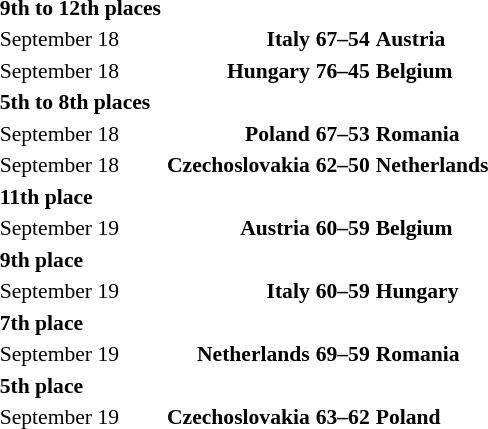<table>
<tr>
<td width="50%"><br>
<br>
<br></td>
<td><br><table style="font-size:90%; margin: 0 auto;">
<tr>
<td><strong>9th to 12th places</strong></td>
</tr>
<tr>
<td>September 18</td>
<td align="right"><strong>Italy</strong> </td>
<td align="center"><strong>67–54</strong></td>
<td><strong> Austria</strong></td>
</tr>
<tr>
<td>September 18</td>
<td align="right"><strong>Hungary</strong> </td>
<td align="center"><strong>76–45</strong></td>
<td><strong> Belgium</strong></td>
</tr>
<tr>
<td><strong>5th to 8th places</strong></td>
</tr>
<tr>
<td>September 18</td>
<td align="right"><strong>Poland</strong> </td>
<td align="center"><strong>67–53</strong></td>
<td><strong> Romania</strong></td>
</tr>
<tr>
<td>September 18</td>
<td align="right"><strong>Czechoslovakia</strong> </td>
<td align="center"><strong>62–50</strong></td>
<td><strong> Netherlands</strong></td>
</tr>
<tr>
<td><strong>11th place</strong></td>
</tr>
<tr>
<td>September 19</td>
<td align="right"><strong>Austria</strong> </td>
<td align="center"><strong>60–59</strong></td>
<td><strong> Belgium</strong></td>
</tr>
<tr>
<td><strong>9th place</strong></td>
</tr>
<tr>
<td>September 19</td>
<td align="right"><strong>Italy</strong> </td>
<td align="center"><strong>60–59</strong></td>
<td><strong> Hungary</strong></td>
</tr>
<tr>
<td><strong>7th place</strong></td>
</tr>
<tr>
<td>September 19</td>
<td align="right"><strong>Netherlands</strong> </td>
<td align="center"><strong>69–59</strong></td>
<td><strong> Romania</strong></td>
</tr>
<tr>
<td><strong>5th place</strong></td>
</tr>
<tr>
<td>September 19</td>
<td align="right"><strong>Czechoslovakia</strong> </td>
<td align="center"><strong>63–62</strong></td>
<td><strong> Poland</strong></td>
</tr>
<tr>
</tr>
</table>
</td>
</tr>
</table>
